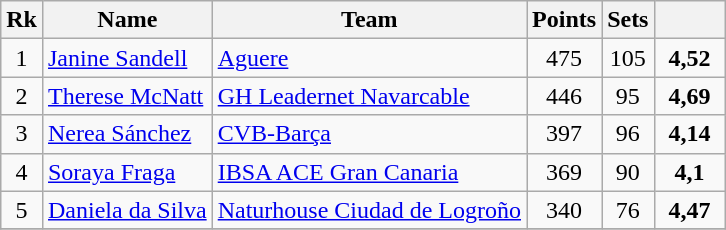<table class="wikitable" style="text-align: center;">
<tr>
<th>Rk</th>
<th>Name</th>
<th>Team</th>
<th>Points</th>
<th>Sets</th>
<th width=40></th>
</tr>
<tr>
<td>1</td>
<td align="left"> <a href='#'>Janine Sandell</a></td>
<td align="left"><a href='#'>Aguere</a></td>
<td>475</td>
<td>105</td>
<td><strong>4,52</strong></td>
</tr>
<tr>
<td>2</td>
<td align="left"> <a href='#'>Therese McNatt</a></td>
<td align="left"><a href='#'>GH Leadernet Navarcable</a></td>
<td>446</td>
<td>95</td>
<td><strong>4,69</strong></td>
</tr>
<tr>
<td>3</td>
<td align="left"> <a href='#'>Nerea Sánchez</a></td>
<td align="left"><a href='#'>CVB-Barça</a></td>
<td>397</td>
<td>96</td>
<td><strong>4,14</strong></td>
</tr>
<tr>
<td>4</td>
<td align="left"> <a href='#'>Soraya Fraga</a></td>
<td align="left"><a href='#'>IBSA ACE Gran Canaria</a></td>
<td>369</td>
<td>90</td>
<td><strong>4,1</strong></td>
</tr>
<tr>
<td>5</td>
<td align="left"> <a href='#'>Daniela da Silva</a></td>
<td align="left"><a href='#'>Naturhouse Ciudad de Logroño</a></td>
<td>340</td>
<td>76</td>
<td><strong>4,47</strong></td>
</tr>
<tr>
</tr>
</table>
